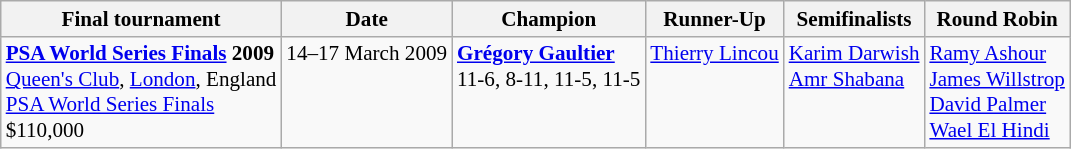<table class="wikitable" style="font-size:88%">
<tr>
<th>Final tournament</th>
<th>Date</th>
<th>Champion</th>
<th>Runner-Up</th>
<th>Semifinalists</th>
<th>Round Robin</th>
</tr>
<tr valign=top>
<td><strong><a href='#'>PSA World Series Finals</a> 2009</strong><br> <a href='#'>Queen's Club</a>, <a href='#'>London</a>, England<br><a href='#'>PSA World Series Finals</a><br>$110,000</td>
<td>14–17 March 2009</td>
<td> <strong><a href='#'>Grégory Gaultier</a></strong><br>11-6, 8-11, 11-5, 11-5</td>
<td> <a href='#'>Thierry Lincou</a></td>
<td> <a href='#'>Karim Darwish</a><br> <a href='#'>Amr Shabana</a></td>
<td> <a href='#'>Ramy Ashour</a><br> <a href='#'>James Willstrop</a><br> <a href='#'>David Palmer</a><br> <a href='#'>Wael El Hindi</a></td>
</tr>
</table>
